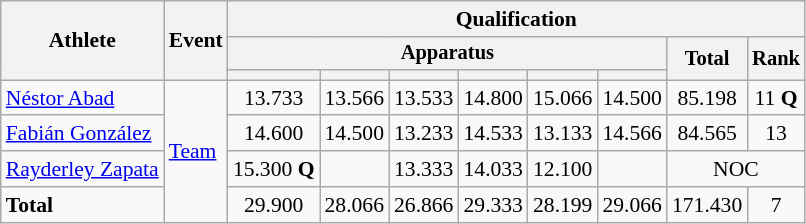<table class="wikitable" style="font-size:90%">
<tr>
<th rowspan=3>Athlete</th>
<th rowspan=3>Event</th>
<th colspan =8>Qualification</th>
</tr>
<tr style="font-size:95%">
<th colspan=6>Apparatus</th>
<th rowspan=2>Total</th>
<th rowspan=2>Rank</th>
</tr>
<tr style="font-size:95%">
<th></th>
<th></th>
<th></th>
<th></th>
<th></th>
<th></th>
</tr>
<tr align=center>
<td align=left><a href='#'>Néstor Abad</a></td>
<td align=left rowspan=4><a href='#'>Team</a></td>
<td>13.733</td>
<td>13.566</td>
<td>13.533</td>
<td>14.800</td>
<td>15.066</td>
<td>14.500</td>
<td>85.198</td>
<td>11 <strong>Q</strong></td>
</tr>
<tr align=center>
<td align=left><a href='#'>Fabián González</a></td>
<td>14.600</td>
<td>14.500</td>
<td>13.233</td>
<td>14.533</td>
<td>13.133</td>
<td>14.566</td>
<td>84.565</td>
<td>13</td>
</tr>
<tr align=center>
<td align=left><a href='#'>Rayderley Zapata</a></td>
<td>15.300 <strong>Q</strong></td>
<td></td>
<td>13.333</td>
<td>14.033</td>
<td>12.100</td>
<td></td>
<td colspan=2>NOC</td>
</tr>
<tr align=center>
<td align=left><strong>Total</strong></td>
<td>29.900</td>
<td>28.066</td>
<td>26.866</td>
<td>29.333</td>
<td>28.199</td>
<td>29.066</td>
<td>171.430</td>
<td>7</td>
</tr>
</table>
